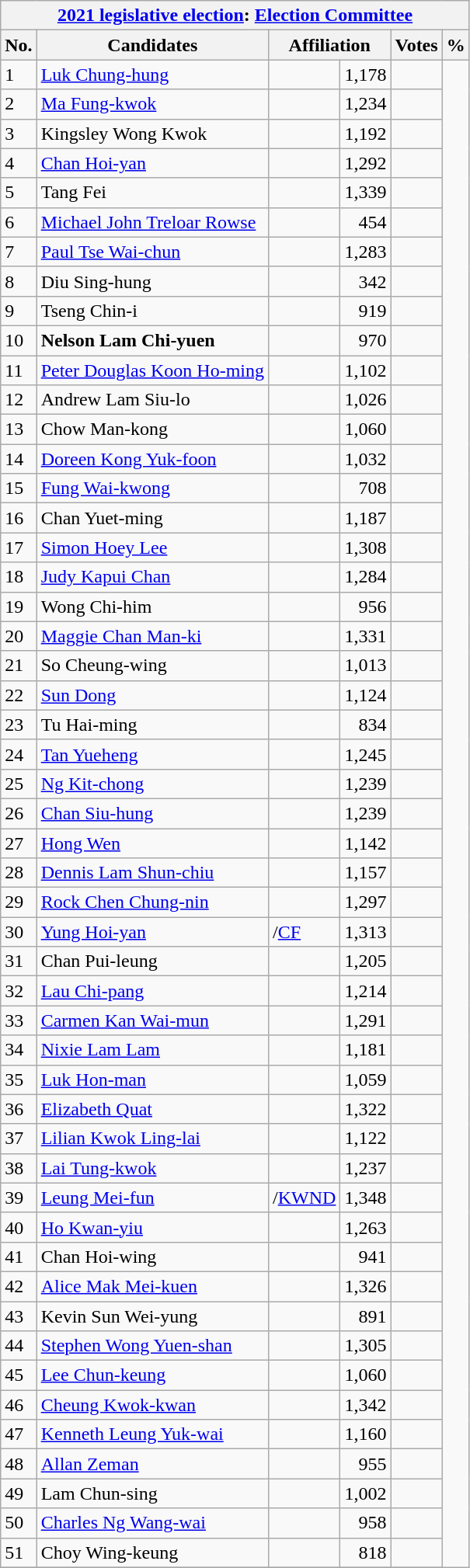<table class="wikitable sortable">
<tr>
<td colspan="6" style="background-color:#f2f2f2;margin-bottom:-1px;border:1px solid #aaa;padding:.2em .4em;margin-left:auto;margin-right:auto;text-align:center"><strong><a href='#'>2021 legislative election</a>: <a href='#'>Election Committee</a></strong></td>
</tr>
<tr>
<th>No.</th>
<th colspan=1>Candidates</th>
<th colspan=2>Affiliation</th>
<th>Votes</th>
<th>%</th>
</tr>
<tr>
<td>1</td>
<td><a href='#'>Luk Chung-hung</a></td>
<td></td>
<td align=right>1,178</td>
<td align=right></td>
</tr>
<tr>
<td>2</td>
<td><a href='#'>Ma Fung-kwok</a></td>
<td></td>
<td align=right>1,234</td>
<td align=right></td>
</tr>
<tr>
<td>3</td>
<td>Kingsley Wong Kwok</td>
<td></td>
<td align=right>1,192</td>
<td align=right></td>
</tr>
<tr>
<td>4</td>
<td><a href='#'>Chan Hoi-yan</a></td>
<td></td>
<td align=right>1,292</td>
<td align=right></td>
</tr>
<tr>
<td>5</td>
<td>Tang Fei</td>
<td></td>
<td align=right>1,339</td>
<td align=right></td>
</tr>
<tr>
<td>6</td>
<td><a href='#'>Michael John Treloar Rowse</a></td>
<td></td>
<td align=right>454</td>
<td align=right></td>
</tr>
<tr>
<td>7</td>
<td><a href='#'>Paul Tse Wai-chun</a></td>
<td></td>
<td align=right>1,283</td>
<td align=right></td>
</tr>
<tr>
<td>8</td>
<td>Diu Sing-hung</td>
<td></td>
<td align=right>342</td>
<td align=right></td>
</tr>
<tr>
<td>9</td>
<td>Tseng Chin-i</td>
<td></td>
<td align=right>919</td>
<td align=right></td>
</tr>
<tr>
<td>10</td>
<td><strong>Nelson Lam Chi-yuen</strong></td>
<td></td>
<td align=right>970</td>
<td align=right></td>
</tr>
<tr>
<td>11</td>
<td><a href='#'>Peter Douglas Koon Ho-ming</a></td>
<td></td>
<td align=right>1,102</td>
<td align=right></td>
</tr>
<tr>
<td>12</td>
<td>Andrew Lam Siu-lo</td>
<td></td>
<td align=right>1,026</td>
<td align=right></td>
</tr>
<tr>
<td>13</td>
<td>Chow Man-kong</td>
<td></td>
<td align=right>1,060</td>
<td align=right></td>
</tr>
<tr>
<td>14</td>
<td><a href='#'>Doreen Kong Yuk-foon</a></td>
<td></td>
<td align=right>1,032</td>
<td align=right></td>
</tr>
<tr>
<td>15</td>
<td><a href='#'>Fung Wai-kwong</a></td>
<td></td>
<td align="right">708</td>
<td align="right"></td>
</tr>
<tr>
<td>16</td>
<td>Chan Yuet-ming</td>
<td></td>
<td align=right>1,187</td>
<td align=right></td>
</tr>
<tr>
<td>17</td>
<td><a href='#'>Simon Hoey Lee</a></td>
<td></td>
<td align=right>1,308</td>
<td align=right></td>
</tr>
<tr>
<td>18</td>
<td><a href='#'>Judy Kapui Chan</a></td>
<td></td>
<td align="right">1,284</td>
<td align="right"></td>
</tr>
<tr>
<td>19</td>
<td>Wong Chi-him</td>
<td></td>
<td align="right">956</td>
<td align="right"></td>
</tr>
<tr>
<td>20</td>
<td><a href='#'>Maggie Chan Man-ki</a></td>
<td></td>
<td align="right">1,331</td>
<td align="right"></td>
</tr>
<tr>
<td>21</td>
<td>So Cheung-wing</td>
<td></td>
<td align="right">1,013</td>
<td align="right"></td>
</tr>
<tr>
<td>22</td>
<td><a href='#'>Sun Dong</a></td>
<td></td>
<td align="right">1,124</td>
<td align="right"></td>
</tr>
<tr>
<td>23</td>
<td>Tu Hai-ming</td>
<td></td>
<td align="right">834</td>
<td align="right"></td>
</tr>
<tr>
<td>24</td>
<td><a href='#'>Tan Yueheng</a></td>
<td></td>
<td align="right">1,245</td>
<td align="right"></td>
</tr>
<tr>
<td>25</td>
<td><a href='#'>Ng Kit-chong</a></td>
<td></td>
<td align="right">1,239</td>
<td align="right"></td>
</tr>
<tr>
<td>26</td>
<td><a href='#'>Chan Siu-hung</a></td>
<td></td>
<td align=right>1,239</td>
<td align=right></td>
</tr>
<tr>
<td>27</td>
<td><a href='#'>Hong Wen</a></td>
<td></td>
<td align="right">1,142</td>
<td align="right"></td>
</tr>
<tr>
<td>28</td>
<td><a href='#'>Dennis Lam Shun-chiu</a></td>
<td></td>
<td align=right>1,157</td>
<td align=right></td>
</tr>
<tr>
<td>29</td>
<td><a href='#'>Rock Chen Chung-nin</a></td>
<td></td>
<td align=right>1,297</td>
<td align=right></td>
</tr>
<tr>
<td>30</td>
<td><a href='#'>Yung Hoi-yan</a></td>
<td>/<a href='#'>CF</a></td>
<td align="right">1,313</td>
<td align="right"></td>
</tr>
<tr>
<td>31</td>
<td>Chan Pui-leung</td>
<td></td>
<td align="right">1,205</td>
<td align="right"></td>
</tr>
<tr>
<td>32</td>
<td><a href='#'>Lau Chi-pang</a></td>
<td></td>
<td align="right">1,214</td>
<td align="right"></td>
</tr>
<tr>
<td>33</td>
<td><a href='#'>Carmen Kan Wai-mun</a></td>
<td></td>
<td align="right">1,291</td>
<td align="right"></td>
</tr>
<tr>
<td>34</td>
<td><a href='#'>Nixie Lam Lam</a></td>
<td></td>
<td align="right">1,181</td>
<td align="right"></td>
</tr>
<tr>
<td>35</td>
<td><a href='#'>Luk Hon-man</a></td>
<td></td>
<td align="right">1,059</td>
<td align="right"></td>
</tr>
<tr>
<td>36</td>
<td><a href='#'>Elizabeth Quat</a></td>
<td></td>
<td align="right">1,322</td>
<td align="right"></td>
</tr>
<tr>
<td>37</td>
<td><a href='#'>Lilian Kwok Ling-lai</a></td>
<td></td>
<td align="right">1,122</td>
<td align="right"></td>
</tr>
<tr>
<td>38</td>
<td><a href='#'>Lai Tung-kwok</a></td>
<td></td>
<td align="right">1,237</td>
<td align="right"></td>
</tr>
<tr>
<td>39</td>
<td><a href='#'>Leung Mei-fun</a></td>
<td>/<a href='#'>KWND</a></td>
<td align="right">1,348</td>
<td align="right"></td>
</tr>
<tr>
<td>40</td>
<td><a href='#'>Ho Kwan-yiu</a></td>
<td></td>
<td align="right">1,263</td>
<td align="right"></td>
</tr>
<tr>
<td>41</td>
<td>Chan Hoi-wing</td>
<td></td>
<td align="right">941</td>
<td align="right"></td>
</tr>
<tr>
<td>42</td>
<td><a href='#'>Alice Mak Mei-kuen</a></td>
<td></td>
<td align="right">1,326</td>
<td align="right"></td>
</tr>
<tr>
<td>43</td>
<td>Kevin Sun Wei-yung</td>
<td></td>
<td align="right">891</td>
<td align="right"></td>
</tr>
<tr>
<td>44</td>
<td><a href='#'>Stephen Wong Yuen-shan</a></td>
<td></td>
<td align="right">1,305</td>
<td align="right"></td>
</tr>
<tr>
<td>45</td>
<td><a href='#'>Lee Chun-keung</a></td>
<td></td>
<td align="right">1,060</td>
<td align="right"></td>
</tr>
<tr>
<td>46</td>
<td><a href='#'>Cheung Kwok-kwan</a></td>
<td></td>
<td align="right">1,342</td>
<td align="right"></td>
</tr>
<tr>
<td>47</td>
<td><a href='#'>Kenneth Leung Yuk-wai</a></td>
<td></td>
<td align="right">1,160</td>
<td align="right"></td>
</tr>
<tr>
<td>48</td>
<td><a href='#'>Allan Zeman</a></td>
<td></td>
<td align="right">955</td>
<td align="right"></td>
</tr>
<tr>
<td>49</td>
<td>Lam Chun-sing</td>
<td></td>
<td align="right">1,002</td>
<td align="right"></td>
</tr>
<tr>
<td>50</td>
<td><a href='#'>Charles Ng Wang-wai</a></td>
<td></td>
<td align=right>958</td>
<td align=right></td>
</tr>
<tr>
<td>51</td>
<td>Choy Wing-keung</td>
<td></td>
<td align="right">818</td>
<td align="right"></td>
</tr>
<tr>
</tr>
</table>
